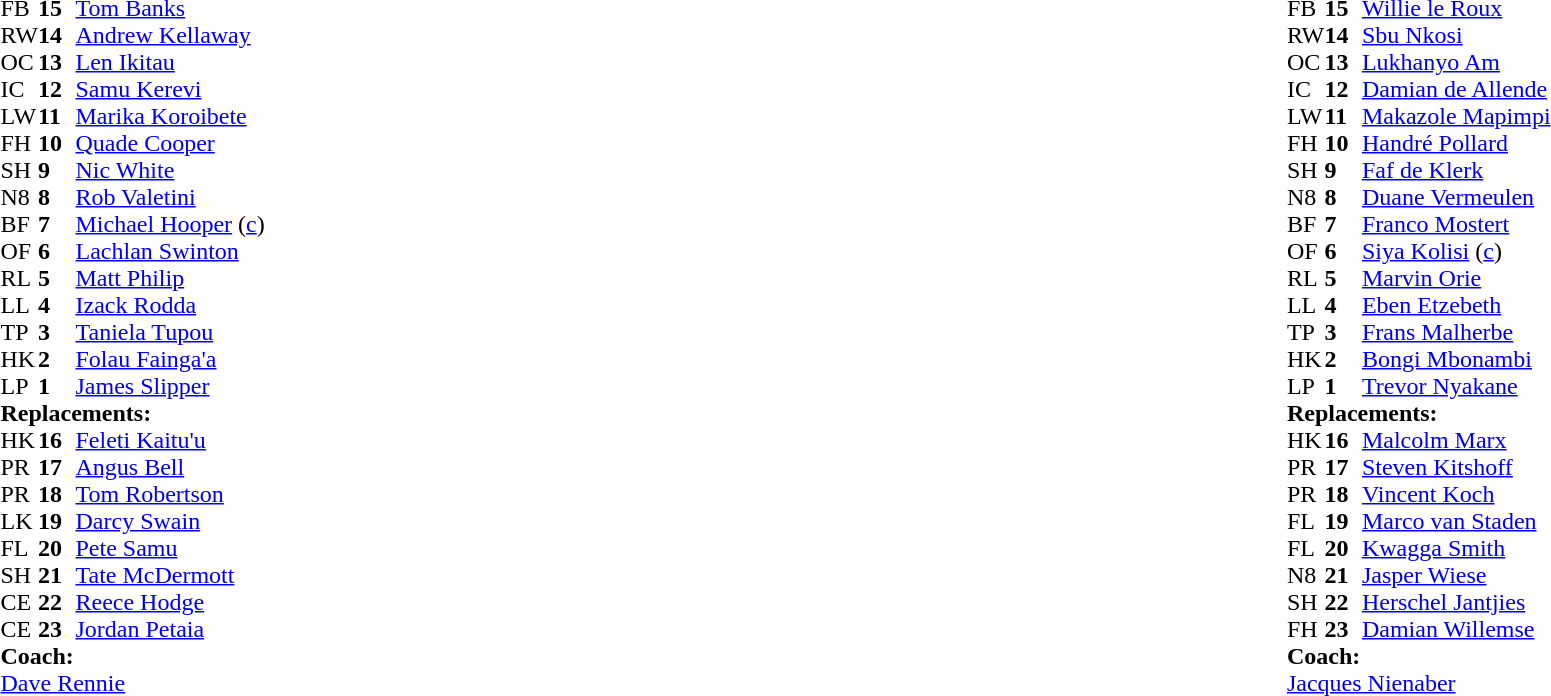<table style="width:100%">
<tr>
<td style="vertical-align:top;width:50%"><br><table cellspacing="0" cellpadding="0">
<tr>
<th width="25"></th>
<th width="25"></th>
</tr>
<tr>
<td>FB</td>
<td><strong>15</strong></td>
<td><a href='#'>Tom Banks</a></td>
<td></td>
<td></td>
</tr>
<tr>
<td>RW</td>
<td><strong>14</strong></td>
<td><a href='#'>Andrew Kellaway</a></td>
</tr>
<tr>
<td>OC</td>
<td><strong>13</strong></td>
<td><a href='#'>Len Ikitau</a></td>
</tr>
<tr>
<td>IC</td>
<td><strong>12</strong></td>
<td><a href='#'>Samu Kerevi</a></td>
</tr>
<tr>
<td>LW</td>
<td><strong>11</strong></td>
<td><a href='#'>Marika Koroibete</a></td>
<td></td>
<td></td>
</tr>
<tr>
<td>FH</td>
<td><strong>10</strong></td>
<td><a href='#'>Quade Cooper</a></td>
</tr>
<tr>
<td>SH</td>
<td><strong>9</strong></td>
<td><a href='#'>Nic White</a></td>
<td></td>
<td></td>
</tr>
<tr>
<td>N8</td>
<td><strong>8</strong></td>
<td><a href='#'>Rob Valetini</a></td>
</tr>
<tr>
<td>BF</td>
<td><strong>7</strong></td>
<td><a href='#'>Michael Hooper</a> (<a href='#'>c</a>)</td>
</tr>
<tr>
<td>OF</td>
<td><strong>6</strong></td>
<td><a href='#'>Lachlan Swinton</a></td>
<td></td>
<td></td>
</tr>
<tr>
<td>RL</td>
<td><strong>5</strong></td>
<td><a href='#'>Matt Philip</a></td>
</tr>
<tr>
<td>LL</td>
<td><strong>4</strong></td>
<td><a href='#'>Izack Rodda</a></td>
<td></td>
<td></td>
</tr>
<tr>
<td>TP</td>
<td><strong>3</strong></td>
<td><a href='#'>Taniela Tupou</a></td>
<td></td>
<td></td>
</tr>
<tr>
<td>HK</td>
<td><strong>2</strong></td>
<td><a href='#'>Folau Fainga'a</a></td>
<td></td>
<td></td>
</tr>
<tr>
<td>LP</td>
<td><strong>1</strong></td>
<td><a href='#'>James Slipper</a></td>
<td></td>
<td></td>
</tr>
<tr>
<td colspan="3"><strong>Replacements:</strong></td>
</tr>
<tr>
<td>HK</td>
<td><strong>16</strong></td>
<td><a href='#'>Feleti Kaitu'u</a></td>
<td></td>
<td></td>
</tr>
<tr>
<td>PR</td>
<td><strong>17</strong></td>
<td><a href='#'>Angus Bell</a></td>
<td></td>
<td></td>
</tr>
<tr>
<td>PR</td>
<td><strong>18</strong></td>
<td><a href='#'>Tom Robertson</a></td>
<td></td>
<td></td>
</tr>
<tr>
<td>LK</td>
<td><strong>19</strong></td>
<td><a href='#'>Darcy Swain</a></td>
<td></td>
<td></td>
</tr>
<tr>
<td>FL</td>
<td><strong>20</strong></td>
<td><a href='#'>Pete Samu</a></td>
<td></td>
<td></td>
</tr>
<tr>
<td>SH</td>
<td><strong>21</strong></td>
<td><a href='#'>Tate McDermott</a></td>
<td></td>
<td></td>
</tr>
<tr>
<td>CE</td>
<td><strong>22</strong></td>
<td><a href='#'>Reece Hodge</a></td>
<td></td>
<td></td>
</tr>
<tr>
<td>CE</td>
<td><strong>23</strong></td>
<td><a href='#'>Jordan Petaia</a></td>
<td></td>
<td></td>
</tr>
<tr>
<td colspan="3"><strong>Coach:</strong></td>
</tr>
<tr>
<td colspan="4"> <a href='#'>Dave Rennie</a></td>
</tr>
</table>
</td>
<td style="vertical-align:top"></td>
<td style="vertical-align:top;width:50%"><br><table cellspacing="0" cellpadding="0" style="margin:auto">
<tr>
<th width="25"></th>
<th width="25"></th>
</tr>
<tr>
<td>FB</td>
<td><strong>15</strong></td>
<td><a href='#'>Willie le Roux</a></td>
<td></td>
<td></td>
</tr>
<tr>
<td>RW</td>
<td><strong>14</strong></td>
<td><a href='#'>Sbu Nkosi</a></td>
</tr>
<tr>
<td>OC</td>
<td><strong>13</strong></td>
<td><a href='#'>Lukhanyo Am</a></td>
</tr>
<tr>
<td>IC</td>
<td><strong>12</strong></td>
<td><a href='#'>Damian de Allende</a></td>
</tr>
<tr>
<td>LW</td>
<td><strong>11</strong></td>
<td><a href='#'>Makazole Mapimpi</a></td>
</tr>
<tr>
<td>FH</td>
<td><strong>10</strong></td>
<td><a href='#'>Handré Pollard</a></td>
</tr>
<tr>
<td>SH</td>
<td><strong>9</strong></td>
<td><a href='#'>Faf de Klerk</a></td>
<td></td>
<td></td>
</tr>
<tr>
<td>N8</td>
<td><strong>8</strong></td>
<td><a href='#'>Duane Vermeulen</a></td>
<td></td>
<td></td>
<td></td>
<td></td>
</tr>
<tr>
<td>BF</td>
<td><strong>7</strong></td>
<td><a href='#'>Franco Mostert</a></td>
</tr>
<tr>
<td>OF</td>
<td><strong>6</strong></td>
<td><a href='#'>Siya Kolisi</a> (<a href='#'>c</a>)</td>
<td></td>
<td></td>
</tr>
<tr>
<td>RL</td>
<td><strong>5</strong></td>
<td><a href='#'>Marvin Orie</a></td>
<td></td>
<td></td>
</tr>
<tr>
<td>LL</td>
<td><strong>4</strong></td>
<td><a href='#'>Eben Etzebeth</a></td>
</tr>
<tr>
<td>TP</td>
<td><strong>3</strong></td>
<td><a href='#'>Frans Malherbe</a></td>
<td></td>
<td></td>
</tr>
<tr>
<td>HK</td>
<td><strong>2</strong></td>
<td><a href='#'>Bongi Mbonambi</a></td>
<td></td>
<td></td>
</tr>
<tr>
<td>LP</td>
<td><strong>1</strong></td>
<td><a href='#'>Trevor Nyakane</a></td>
<td></td>
<td></td>
<td></td>
<td></td>
</tr>
<tr>
<td colspan=3><strong>Replacements:</strong></td>
</tr>
<tr>
<td>HK</td>
<td><strong>16</strong></td>
<td><a href='#'>Malcolm Marx</a></td>
<td></td>
<td></td>
</tr>
<tr>
<td>PR</td>
<td><strong>17</strong></td>
<td><a href='#'>Steven Kitshoff</a></td>
<td></td>
<td></td>
<td></td>
<td></td>
</tr>
<tr>
<td>PR</td>
<td><strong>18</strong></td>
<td><a href='#'>Vincent Koch</a></td>
<td></td>
<td></td>
</tr>
<tr>
<td>FL</td>
<td><strong>19</strong></td>
<td><a href='#'>Marco van Staden</a></td>
<td></td>
<td></td>
</tr>
<tr>
<td>FL</td>
<td><strong>20</strong></td>
<td><a href='#'>Kwagga Smith</a></td>
<td></td>
<td></td>
</tr>
<tr>
<td>N8</td>
<td><strong>21</strong></td>
<td><a href='#'>Jasper Wiese</a></td>
<td></td>
<td></td>
<td></td>
<td></td>
</tr>
<tr>
<td>SH</td>
<td><strong>22</strong></td>
<td><a href='#'>Herschel Jantjies</a></td>
<td></td>
<td></td>
</tr>
<tr>
<td>FH</td>
<td><strong>23</strong></td>
<td><a href='#'>Damian Willemse</a></td>
<td></td>
<td></td>
</tr>
<tr>
<td colspan=3><strong>Coach:</strong></td>
</tr>
<tr>
<td colspan="4"> <a href='#'>Jacques Nienaber</a></td>
</tr>
</table>
</td>
</tr>
</table>
